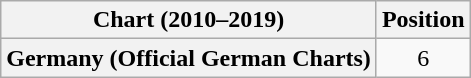<table class="wikitable plainrowheaders" style="text-align:center">
<tr>
<th scope="col">Chart (2010–2019)</th>
<th scope="col">Position</th>
</tr>
<tr>
<th scope="row">Germany (Official German Charts)</th>
<td>6</td>
</tr>
</table>
